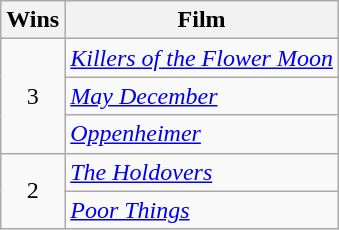<table class="wikitable">
<tr>
<th>Wins</th>
<th>Film</th>
</tr>
<tr>
<td style="text-align:center;" rowspan="3">3</td>
<td><em><a href='#'>Killers of the Flower Moon</a></em></td>
</tr>
<tr>
<td><em><a href='#'>May December</a></em></td>
</tr>
<tr>
<td><em><a href='#'>Oppenheimer</a></em></td>
</tr>
<tr>
<td style="text-align:center;" rowspan="2">2</td>
<td><em><a href='#'>The Holdovers</a></em></td>
</tr>
<tr>
<td><em><a href='#'>Poor Things</a></em></td>
</tr>
</table>
